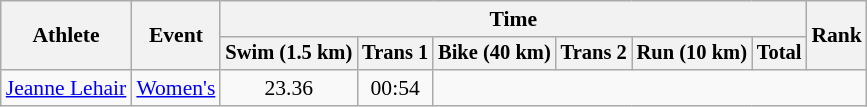<table class=wikitable style="font-size:90%;text-align:center">
<tr>
<th rowspan=2>Athlete</th>
<th rowspan=2>Event</th>
<th colspan=6>Time</th>
<th rowspan=2>Rank</th>
</tr>
<tr style="font-size:95%">
<th>Swim (1.5 km)</th>
<th>Trans 1</th>
<th>Bike (40 km)</th>
<th>Trans 2</th>
<th>Run (10 km)</th>
<th>Total</th>
</tr>
<tr>
<td align=left><a href='#'>Jeanne Lehair</a></td>
<td align=left><a href='#'>Women's</a></td>
<td>23.36</td>
<td>00:54</td>
<td colspan="5"></td>
</tr>
</table>
